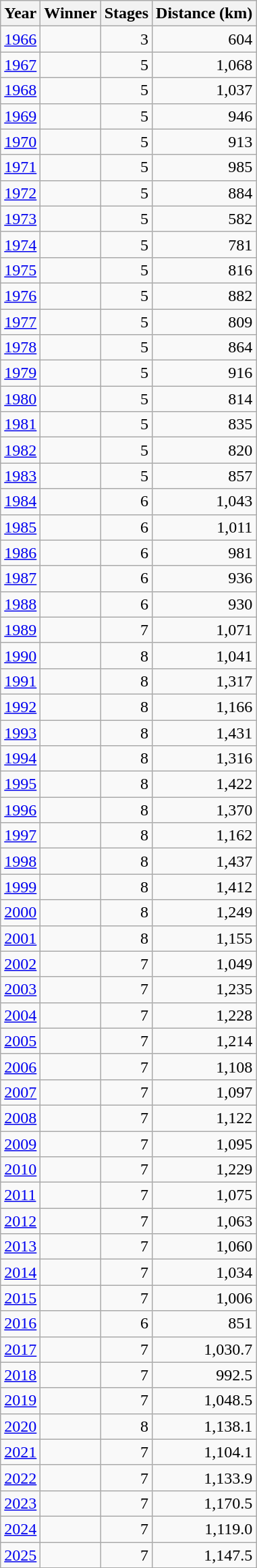<table class="wikitable">
<tr>
<th>Year</th>
<th>Winner</th>
<th>Stages</th>
<th>Distance (km)</th>
</tr>
<tr>
<td><a href='#'>1966</a></td>
<td></td>
<td align="right">3</td>
<td align="right">604</td>
</tr>
<tr>
<td><a href='#'>1967</a></td>
<td></td>
<td align="right">5</td>
<td align="right">1,068</td>
</tr>
<tr>
<td><a href='#'>1968</a></td>
<td></td>
<td align="right">5</td>
<td align="right">1,037</td>
</tr>
<tr>
<td><a href='#'>1969</a></td>
<td></td>
<td align="right">5</td>
<td align="right">946</td>
</tr>
<tr>
<td><a href='#'>1970</a></td>
<td></td>
<td align="right">5</td>
<td align="right">913</td>
</tr>
<tr>
<td><a href='#'>1971</a></td>
<td></td>
<td align="right">5</td>
<td align="right">985</td>
</tr>
<tr>
<td><a href='#'>1972</a></td>
<td></td>
<td align="right">5</td>
<td align="right">884</td>
</tr>
<tr>
<td><a href='#'>1973</a></td>
<td></td>
<td align="right">5</td>
<td align="right">582</td>
</tr>
<tr>
<td><a href='#'>1974</a></td>
<td></td>
<td align="right">5</td>
<td align="right">781</td>
</tr>
<tr>
<td><a href='#'>1975</a></td>
<td></td>
<td align="right">5</td>
<td align="right">816</td>
</tr>
<tr>
<td><a href='#'>1976</a></td>
<td></td>
<td align="right">5</td>
<td align="right">882</td>
</tr>
<tr>
<td><a href='#'>1977</a></td>
<td></td>
<td align="right">5</td>
<td align="right">809</td>
</tr>
<tr>
<td><a href='#'>1978</a></td>
<td></td>
<td align="right">5</td>
<td align="right">864</td>
</tr>
<tr>
<td><a href='#'>1979</a></td>
<td></td>
<td align="right">5</td>
<td align="right">916</td>
</tr>
<tr>
<td><a href='#'>1980</a></td>
<td></td>
<td align="right">5</td>
<td align="right">814</td>
</tr>
<tr>
<td><a href='#'>1981</a></td>
<td></td>
<td align="right">5</td>
<td align="right">835</td>
</tr>
<tr>
<td><a href='#'>1982</a></td>
<td></td>
<td align="right">5</td>
<td align="right">820</td>
</tr>
<tr>
<td><a href='#'>1983</a></td>
<td></td>
<td align="right">5</td>
<td align="right">857</td>
</tr>
<tr>
<td><a href='#'>1984</a></td>
<td></td>
<td align="right">6</td>
<td align="right">1,043</td>
</tr>
<tr>
<td><a href='#'>1985</a></td>
<td></td>
<td align="right">6</td>
<td align="right">1,011</td>
</tr>
<tr>
<td><a href='#'>1986</a></td>
<td></td>
<td align="right">6</td>
<td align="right">981</td>
</tr>
<tr>
<td><a href='#'>1987</a></td>
<td></td>
<td align="right">6</td>
<td align="right">936</td>
</tr>
<tr>
<td><a href='#'>1988</a></td>
<td></td>
<td align="right">6</td>
<td align="right">930</td>
</tr>
<tr>
<td><a href='#'>1989</a></td>
<td></td>
<td align="right">7</td>
<td align="right">1,071</td>
</tr>
<tr>
<td><a href='#'>1990</a></td>
<td></td>
<td align="right">8</td>
<td align="right">1,041</td>
</tr>
<tr>
<td><a href='#'>1991</a></td>
<td></td>
<td align="right">8</td>
<td align="right">1,317</td>
</tr>
<tr>
<td><a href='#'>1992</a></td>
<td></td>
<td align="right">8</td>
<td align="right">1,166</td>
</tr>
<tr>
<td><a href='#'>1993</a></td>
<td></td>
<td align="right">8</td>
<td align="right">1,431</td>
</tr>
<tr>
<td><a href='#'>1994</a></td>
<td></td>
<td align="right">8</td>
<td align="right">1,316</td>
</tr>
<tr>
<td><a href='#'>1995</a></td>
<td></td>
<td align="right">8</td>
<td align="right">1,422</td>
</tr>
<tr>
<td><a href='#'>1996</a></td>
<td></td>
<td align="right">8</td>
<td align="right">1,370</td>
</tr>
<tr>
<td><a href='#'>1997</a></td>
<td></td>
<td align="right">8</td>
<td align="right">1,162</td>
</tr>
<tr>
<td><a href='#'>1998</a></td>
<td></td>
<td align="right">8</td>
<td align="right">1,437</td>
</tr>
<tr>
<td><a href='#'>1999</a></td>
<td></td>
<td align="right">8</td>
<td align="right">1,412</td>
</tr>
<tr>
<td><a href='#'>2000</a></td>
<td></td>
<td align="right">8</td>
<td align="right">1,249</td>
</tr>
<tr>
<td><a href='#'>2001</a></td>
<td></td>
<td align="right">8</td>
<td align="right">1,155</td>
</tr>
<tr>
<td><a href='#'>2002</a></td>
<td></td>
<td align="right">7</td>
<td align="right">1,049</td>
</tr>
<tr>
<td><a href='#'>2003</a></td>
<td></td>
<td align="right">7</td>
<td align="right">1,235</td>
</tr>
<tr>
<td><a href='#'>2004</a></td>
<td></td>
<td align="right">7</td>
<td align="right">1,228</td>
</tr>
<tr>
<td><a href='#'>2005</a></td>
<td></td>
<td align="right">7</td>
<td align="right">1,214</td>
</tr>
<tr>
<td><a href='#'>2006</a></td>
<td></td>
<td align="right">7</td>
<td align="right">1,108</td>
</tr>
<tr>
<td><a href='#'>2007</a></td>
<td></td>
<td align="right">7</td>
<td align="right">1,097</td>
</tr>
<tr>
<td><a href='#'>2008</a></td>
<td></td>
<td align="right">7</td>
<td align="right">1,122</td>
</tr>
<tr>
<td><a href='#'>2009</a></td>
<td></td>
<td align="right">7</td>
<td align="right">1,095</td>
</tr>
<tr>
<td><a href='#'>2010</a></td>
<td></td>
<td align="right">7</td>
<td align="right">1,229</td>
</tr>
<tr>
<td><a href='#'>2011</a></td>
<td></td>
<td align="right">7</td>
<td align="right">1,075</td>
</tr>
<tr>
<td><a href='#'>2012</a></td>
<td></td>
<td align="right">7</td>
<td align="right">1,063</td>
</tr>
<tr>
<td><a href='#'>2013</a></td>
<td></td>
<td align="right">7</td>
<td align="right">1,060</td>
</tr>
<tr>
<td><a href='#'>2014</a></td>
<td></td>
<td align="right">7</td>
<td align="right">1,034</td>
</tr>
<tr>
<td><a href='#'>2015</a></td>
<td></td>
<td align="right">7</td>
<td align="right">1,006</td>
</tr>
<tr>
<td><a href='#'>2016</a></td>
<td></td>
<td align="right">6</td>
<td align="right">851</td>
</tr>
<tr>
<td><a href='#'>2017</a></td>
<td></td>
<td align="right">7</td>
<td align="right">1,030.7</td>
</tr>
<tr>
<td><a href='#'>2018</a></td>
<td></td>
<td align="right">7</td>
<td align="right">992.5</td>
</tr>
<tr>
<td><a href='#'>2019</a></td>
<td></td>
<td align="right">7</td>
<td align="right">1,048.5</td>
</tr>
<tr>
<td><a href='#'>2020</a></td>
<td></td>
<td align="right">8</td>
<td align="right">1,138.1</td>
</tr>
<tr>
<td><a href='#'>2021</a></td>
<td></td>
<td align="right">7</td>
<td align="right">1,104.1</td>
</tr>
<tr>
<td><a href='#'>2022</a></td>
<td></td>
<td align="right">7</td>
<td align="right">1,133.9</td>
</tr>
<tr>
<td><a href='#'>2023</a></td>
<td></td>
<td align="right">7</td>
<td align="right">1,170.5</td>
</tr>
<tr>
<td><a href='#'>2024</a></td>
<td></td>
<td align="right">7</td>
<td align="right">1,119.0</td>
</tr>
<tr>
<td><a href='#'>2025</a></td>
<td></td>
<td align="right">7</td>
<td align="right">1,147.5</td>
</tr>
<tr>
</tr>
</table>
